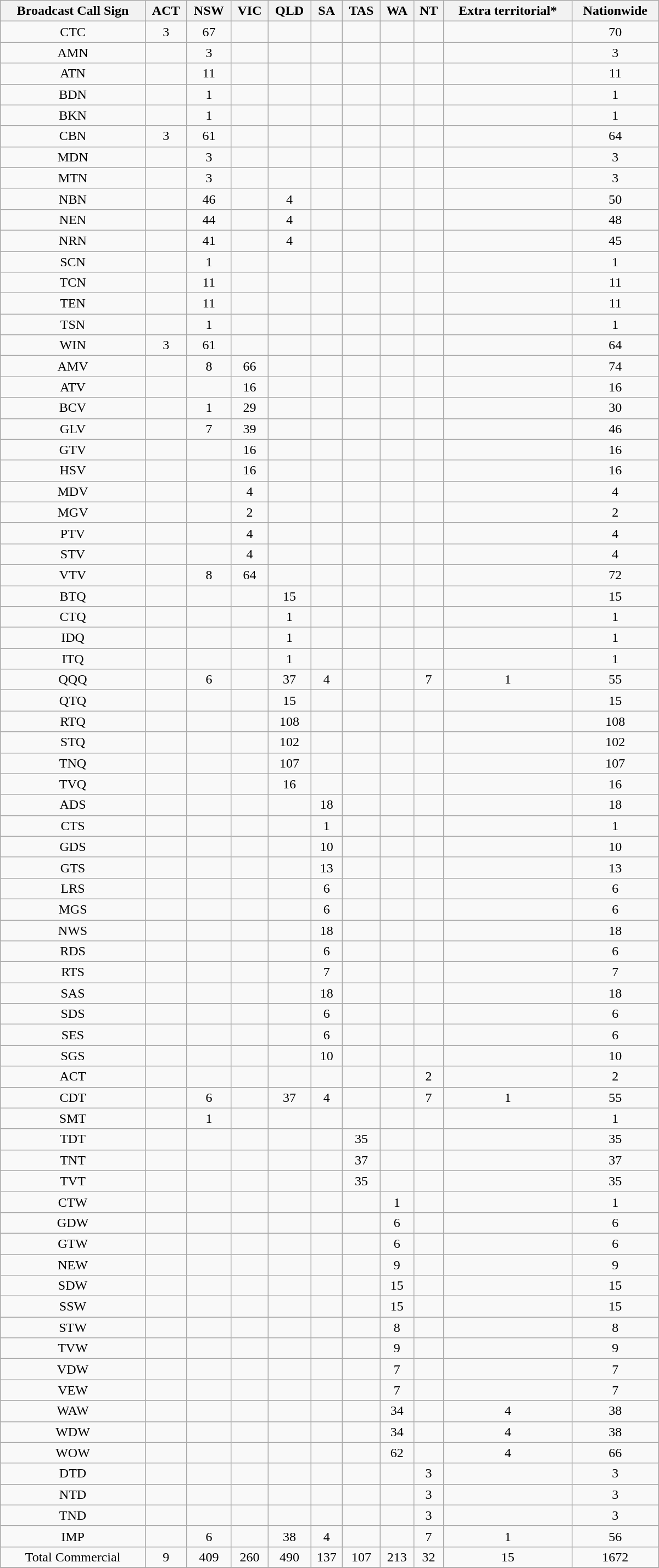<table class="wikitable" style="text-align:center; width:800px; height:200px">
<tr>
<th>Broadcast Call Sign</th>
<th>ACT</th>
<th>NSW</th>
<th>VIC</th>
<th>QLD</th>
<th>SA</th>
<th>TAS</th>
<th>WA</th>
<th>NT</th>
<th>Extra territorial*</th>
<th>Nationwide</th>
</tr>
<tr>
<td>CTC</td>
<td>3</td>
<td>67</td>
<td></td>
<td></td>
<td></td>
<td></td>
<td></td>
<td></td>
<td></td>
<td>70</td>
</tr>
<tr>
<td>AMN</td>
<td></td>
<td>3</td>
<td></td>
<td></td>
<td></td>
<td></td>
<td></td>
<td></td>
<td></td>
<td>3</td>
</tr>
<tr>
<td>ATN</td>
<td></td>
<td>11</td>
<td></td>
<td></td>
<td></td>
<td></td>
<td></td>
<td></td>
<td></td>
<td>11</td>
</tr>
<tr>
<td>BDN</td>
<td></td>
<td>1</td>
<td></td>
<td></td>
<td></td>
<td></td>
<td></td>
<td></td>
<td></td>
<td>1</td>
</tr>
<tr>
<td>BKN</td>
<td></td>
<td>1</td>
<td></td>
<td></td>
<td></td>
<td></td>
<td></td>
<td></td>
<td></td>
<td>1</td>
</tr>
<tr>
<td>CBN</td>
<td>3</td>
<td>61</td>
<td></td>
<td></td>
<td></td>
<td></td>
<td></td>
<td></td>
<td></td>
<td>64</td>
</tr>
<tr>
<td>MDN</td>
<td></td>
<td>3</td>
<td></td>
<td></td>
<td></td>
<td></td>
<td></td>
<td></td>
<td></td>
<td>3</td>
</tr>
<tr>
<td>MTN</td>
<td></td>
<td>3</td>
<td></td>
<td></td>
<td></td>
<td></td>
<td></td>
<td></td>
<td></td>
<td>3</td>
</tr>
<tr>
<td>NBN</td>
<td></td>
<td>46</td>
<td></td>
<td>4</td>
<td></td>
<td></td>
<td></td>
<td></td>
<td></td>
<td>50</td>
</tr>
<tr>
<td>NEN</td>
<td></td>
<td>44</td>
<td></td>
<td>4</td>
<td></td>
<td></td>
<td></td>
<td></td>
<td></td>
<td>48</td>
</tr>
<tr>
<td>NRN</td>
<td></td>
<td>41</td>
<td></td>
<td>4</td>
<td></td>
<td></td>
<td></td>
<td></td>
<td></td>
<td>45</td>
</tr>
<tr>
<td>SCN</td>
<td></td>
<td>1</td>
<td></td>
<td></td>
<td></td>
<td></td>
<td></td>
<td></td>
<td></td>
<td>1</td>
</tr>
<tr>
<td>TCN</td>
<td></td>
<td>11</td>
<td></td>
<td></td>
<td></td>
<td></td>
<td></td>
<td></td>
<td></td>
<td>11</td>
</tr>
<tr>
<td>TEN</td>
<td></td>
<td>11</td>
<td></td>
<td></td>
<td></td>
<td></td>
<td></td>
<td></td>
<td></td>
<td>11</td>
</tr>
<tr>
<td>TSN</td>
<td></td>
<td>1</td>
<td></td>
<td></td>
<td></td>
<td></td>
<td></td>
<td></td>
<td></td>
<td>1</td>
</tr>
<tr>
<td>WIN</td>
<td>3</td>
<td>61</td>
<td></td>
<td></td>
<td></td>
<td></td>
<td></td>
<td></td>
<td></td>
<td>64</td>
</tr>
<tr>
<td>AMV</td>
<td></td>
<td>8</td>
<td>66</td>
<td></td>
<td></td>
<td></td>
<td></td>
<td></td>
<td></td>
<td>74</td>
</tr>
<tr>
<td>ATV</td>
<td></td>
<td></td>
<td>16</td>
<td></td>
<td></td>
<td></td>
<td></td>
<td></td>
<td></td>
<td>16</td>
</tr>
<tr>
<td>BCV</td>
<td></td>
<td>1</td>
<td>29</td>
<td></td>
<td></td>
<td></td>
<td></td>
<td></td>
<td></td>
<td>30</td>
</tr>
<tr>
<td>GLV</td>
<td></td>
<td>7</td>
<td>39</td>
<td></td>
<td></td>
<td></td>
<td></td>
<td></td>
<td></td>
<td>46</td>
</tr>
<tr>
<td>GTV</td>
<td></td>
<td></td>
<td>16</td>
<td></td>
<td></td>
<td></td>
<td></td>
<td></td>
<td></td>
<td>16</td>
</tr>
<tr>
<td>HSV</td>
<td></td>
<td></td>
<td>16</td>
<td></td>
<td></td>
<td></td>
<td></td>
<td></td>
<td></td>
<td>16</td>
</tr>
<tr>
<td>MDV</td>
<td></td>
<td></td>
<td>4</td>
<td></td>
<td></td>
<td></td>
<td></td>
<td></td>
<td></td>
<td>4</td>
</tr>
<tr>
<td>MGV</td>
<td></td>
<td></td>
<td>2</td>
<td></td>
<td></td>
<td></td>
<td></td>
<td></td>
<td></td>
<td>2</td>
</tr>
<tr>
<td>PTV</td>
<td></td>
<td></td>
<td>4</td>
<td></td>
<td></td>
<td></td>
<td></td>
<td></td>
<td></td>
<td>4</td>
</tr>
<tr>
<td>STV</td>
<td></td>
<td></td>
<td>4</td>
<td></td>
<td></td>
<td></td>
<td></td>
<td></td>
<td></td>
<td>4</td>
</tr>
<tr>
<td>VTV</td>
<td></td>
<td>8</td>
<td>64</td>
<td></td>
<td></td>
<td></td>
<td></td>
<td></td>
<td></td>
<td>72</td>
</tr>
<tr>
<td>BTQ</td>
<td></td>
<td></td>
<td></td>
<td>15</td>
<td></td>
<td></td>
<td></td>
<td></td>
<td></td>
<td>15</td>
</tr>
<tr>
<td>CTQ</td>
<td></td>
<td></td>
<td></td>
<td>1</td>
<td></td>
<td></td>
<td></td>
<td></td>
<td></td>
<td>1</td>
</tr>
<tr>
<td>IDQ</td>
<td></td>
<td></td>
<td></td>
<td>1</td>
<td></td>
<td></td>
<td></td>
<td></td>
<td></td>
<td>1</td>
</tr>
<tr>
<td>ITQ</td>
<td></td>
<td></td>
<td></td>
<td>1</td>
<td></td>
<td></td>
<td></td>
<td></td>
<td></td>
<td>1</td>
</tr>
<tr>
<td>QQQ</td>
<td></td>
<td>6</td>
<td></td>
<td>37</td>
<td>4</td>
<td></td>
<td></td>
<td>7</td>
<td>1</td>
<td>55</td>
</tr>
<tr>
<td>QTQ</td>
<td></td>
<td></td>
<td></td>
<td>15</td>
<td></td>
<td></td>
<td></td>
<td></td>
<td></td>
<td>15</td>
</tr>
<tr>
<td>RTQ</td>
<td></td>
<td></td>
<td></td>
<td>108</td>
<td></td>
<td></td>
<td></td>
<td></td>
<td></td>
<td>108</td>
</tr>
<tr>
<td>STQ</td>
<td></td>
<td></td>
<td></td>
<td>102</td>
<td></td>
<td></td>
<td></td>
<td></td>
<td></td>
<td>102</td>
</tr>
<tr>
<td>TNQ</td>
<td></td>
<td></td>
<td></td>
<td>107</td>
<td></td>
<td></td>
<td></td>
<td></td>
<td></td>
<td>107</td>
</tr>
<tr>
<td>TVQ</td>
<td></td>
<td></td>
<td></td>
<td>16</td>
<td></td>
<td></td>
<td></td>
<td></td>
<td></td>
<td>16</td>
</tr>
<tr>
<td>ADS</td>
<td></td>
<td></td>
<td></td>
<td></td>
<td>18</td>
<td></td>
<td></td>
<td></td>
<td></td>
<td>18</td>
</tr>
<tr>
<td>CTS</td>
<td></td>
<td></td>
<td></td>
<td></td>
<td>1</td>
<td></td>
<td></td>
<td></td>
<td></td>
<td>1</td>
</tr>
<tr>
<td>GDS</td>
<td></td>
<td></td>
<td></td>
<td></td>
<td>10</td>
<td></td>
<td></td>
<td></td>
<td></td>
<td>10</td>
</tr>
<tr>
<td>GTS</td>
<td></td>
<td></td>
<td></td>
<td></td>
<td>13</td>
<td></td>
<td></td>
<td></td>
<td></td>
<td>13</td>
</tr>
<tr>
<td>LRS</td>
<td></td>
<td></td>
<td></td>
<td></td>
<td>6</td>
<td></td>
<td></td>
<td></td>
<td></td>
<td>6</td>
</tr>
<tr>
<td>MGS</td>
<td></td>
<td></td>
<td></td>
<td></td>
<td>6</td>
<td></td>
<td></td>
<td></td>
<td></td>
<td>6</td>
</tr>
<tr>
<td>NWS</td>
<td></td>
<td></td>
<td></td>
<td></td>
<td>18</td>
<td></td>
<td></td>
<td></td>
<td></td>
<td>18</td>
</tr>
<tr>
<td>RDS</td>
<td></td>
<td></td>
<td></td>
<td></td>
<td>6</td>
<td></td>
<td></td>
<td></td>
<td></td>
<td>6</td>
</tr>
<tr>
<td>RTS</td>
<td></td>
<td></td>
<td></td>
<td></td>
<td>7</td>
<td></td>
<td></td>
<td></td>
<td></td>
<td>7</td>
</tr>
<tr>
<td>SAS</td>
<td></td>
<td></td>
<td></td>
<td></td>
<td>18</td>
<td></td>
<td></td>
<td></td>
<td></td>
<td>18</td>
</tr>
<tr>
<td>SDS</td>
<td></td>
<td></td>
<td></td>
<td></td>
<td>6</td>
<td></td>
<td></td>
<td></td>
<td></td>
<td>6</td>
</tr>
<tr>
<td>SES</td>
<td></td>
<td></td>
<td></td>
<td></td>
<td>6</td>
<td></td>
<td></td>
<td></td>
<td></td>
<td>6</td>
</tr>
<tr>
<td>SGS</td>
<td></td>
<td></td>
<td></td>
<td></td>
<td>10</td>
<td></td>
<td></td>
<td></td>
<td></td>
<td>10</td>
</tr>
<tr>
<td>ACT</td>
<td></td>
<td></td>
<td></td>
<td></td>
<td></td>
<td></td>
<td></td>
<td>2</td>
<td></td>
<td>2</td>
</tr>
<tr>
<td>CDT</td>
<td></td>
<td>6</td>
<td></td>
<td>37</td>
<td>4</td>
<td></td>
<td></td>
<td>7</td>
<td>1</td>
<td>55</td>
</tr>
<tr>
<td>SMT</td>
<td></td>
<td>1</td>
<td></td>
<td></td>
<td></td>
<td></td>
<td></td>
<td></td>
<td></td>
<td>1</td>
</tr>
<tr>
<td>TDT</td>
<td></td>
<td></td>
<td></td>
<td></td>
<td></td>
<td>35</td>
<td></td>
<td></td>
<td></td>
<td>35</td>
</tr>
<tr>
<td>TNT</td>
<td></td>
<td></td>
<td></td>
<td></td>
<td></td>
<td>37</td>
<td></td>
<td></td>
<td></td>
<td>37</td>
</tr>
<tr>
<td>TVT</td>
<td></td>
<td></td>
<td></td>
<td></td>
<td></td>
<td>35</td>
<td></td>
<td></td>
<td></td>
<td>35</td>
</tr>
<tr>
<td>CTW</td>
<td></td>
<td></td>
<td></td>
<td></td>
<td></td>
<td></td>
<td>1</td>
<td></td>
<td></td>
<td>1</td>
</tr>
<tr>
<td>GDW</td>
<td></td>
<td></td>
<td></td>
<td></td>
<td></td>
<td></td>
<td>6</td>
<td></td>
<td></td>
<td>6</td>
</tr>
<tr>
<td>GTW</td>
<td></td>
<td></td>
<td></td>
<td></td>
<td></td>
<td></td>
<td>6</td>
<td></td>
<td></td>
<td>6</td>
</tr>
<tr>
<td>NEW</td>
<td></td>
<td></td>
<td></td>
<td></td>
<td></td>
<td></td>
<td>9</td>
<td></td>
<td></td>
<td>9</td>
</tr>
<tr>
<td>SDW</td>
<td></td>
<td></td>
<td></td>
<td></td>
<td></td>
<td></td>
<td>15</td>
<td></td>
<td></td>
<td>15</td>
</tr>
<tr>
<td>SSW</td>
<td></td>
<td></td>
<td></td>
<td></td>
<td></td>
<td></td>
<td>15</td>
<td></td>
<td></td>
<td>15</td>
</tr>
<tr>
<td>STW</td>
<td></td>
<td></td>
<td></td>
<td></td>
<td></td>
<td></td>
<td>8</td>
<td></td>
<td></td>
<td>8</td>
</tr>
<tr>
<td>TVW</td>
<td></td>
<td></td>
<td></td>
<td></td>
<td></td>
<td></td>
<td>9</td>
<td></td>
<td></td>
<td>9</td>
</tr>
<tr>
<td>VDW</td>
<td></td>
<td></td>
<td></td>
<td></td>
<td></td>
<td></td>
<td>7</td>
<td></td>
<td></td>
<td>7</td>
</tr>
<tr>
<td>VEW</td>
<td></td>
<td></td>
<td></td>
<td></td>
<td></td>
<td></td>
<td>7</td>
<td></td>
<td></td>
<td>7</td>
</tr>
<tr>
<td>WAW</td>
<td></td>
<td></td>
<td></td>
<td></td>
<td></td>
<td></td>
<td>34</td>
<td></td>
<td>4</td>
<td>38</td>
</tr>
<tr>
<td>WDW</td>
<td></td>
<td></td>
<td></td>
<td></td>
<td></td>
<td></td>
<td>34</td>
<td></td>
<td>4</td>
<td>38</td>
</tr>
<tr>
<td>WOW</td>
<td></td>
<td></td>
<td></td>
<td></td>
<td></td>
<td></td>
<td>62</td>
<td></td>
<td>4</td>
<td>66</td>
</tr>
<tr>
<td>DTD</td>
<td></td>
<td></td>
<td></td>
<td></td>
<td></td>
<td></td>
<td></td>
<td>3</td>
<td></td>
<td>3</td>
</tr>
<tr>
<td>NTD</td>
<td></td>
<td></td>
<td></td>
<td></td>
<td></td>
<td></td>
<td></td>
<td>3</td>
<td></td>
<td>3</td>
</tr>
<tr>
<td>TND</td>
<td></td>
<td></td>
<td></td>
<td></td>
<td></td>
<td></td>
<td></td>
<td>3</td>
<td></td>
<td>3</td>
</tr>
<tr>
<td>IMP</td>
<td></td>
<td>6</td>
<td></td>
<td>38</td>
<td>4</td>
<td></td>
<td></td>
<td>7</td>
<td>1</td>
<td>56</td>
</tr>
<tr>
<td>Total Commercial</td>
<td>9</td>
<td>409</td>
<td>260</td>
<td>490</td>
<td>137</td>
<td>107</td>
<td>213</td>
<td>32</td>
<td>15</td>
<td>1672</td>
</tr>
<tr>
</tr>
</table>
